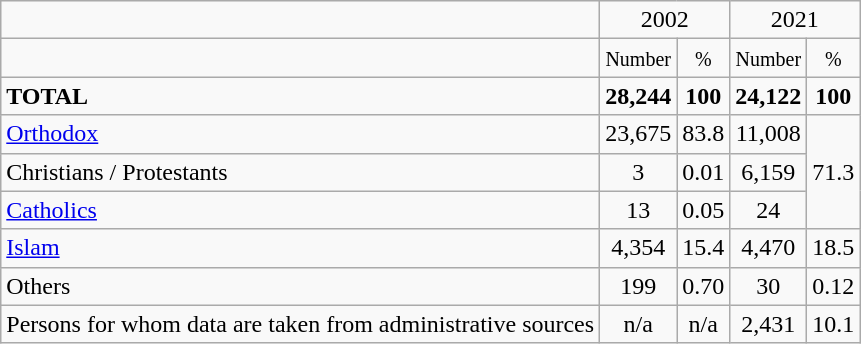<table class="wikitable">
<tr>
<td></td>
<td colspan="2" align="center">2002</td>
<td colspan="2" align="center">2021</td>
</tr>
<tr>
<td></td>
<td align="center"><small>Number</small></td>
<td align="center"><small>%</small></td>
<td align="center"><small>Number</small></td>
<td align="center"><small>%</small></td>
</tr>
<tr>
<td><strong>TOTAL</strong></td>
<td align="center"><strong>28,244</strong></td>
<td align="center"><strong>100</strong></td>
<td align="center"><strong>24,122</strong></td>
<td align="center"><strong>100</strong></td>
</tr>
<tr>
<td><a href='#'>Orthodox</a></td>
<td align="center">23,675</td>
<td align="center">83.8</td>
<td align="center">11,008</td>
<td rowspan="3" align="center">71.3</td>
</tr>
<tr>
<td>Christians / Protestants</td>
<td align="center">3</td>
<td align="center">0.01</td>
<td align="center">6,159</td>
</tr>
<tr>
<td><a href='#'>Catholics</a></td>
<td align="center">13</td>
<td align="center">0.05</td>
<td align="center">24</td>
</tr>
<tr>
<td><a href='#'>Islam</a></td>
<td align="center">4,354</td>
<td align="center">15.4</td>
<td align="center">4,470</td>
<td align="center">18.5</td>
</tr>
<tr>
<td>Others</td>
<td align="center">199</td>
<td align="center">0.70</td>
<td align="center">30</td>
<td align="center">0.12</td>
</tr>
<tr>
<td>Persons for whom data are taken from administrative sources</td>
<td align="center">n/a</td>
<td align="center">n/a</td>
<td align="center">2,431</td>
<td align="center">10.1</td>
</tr>
</table>
